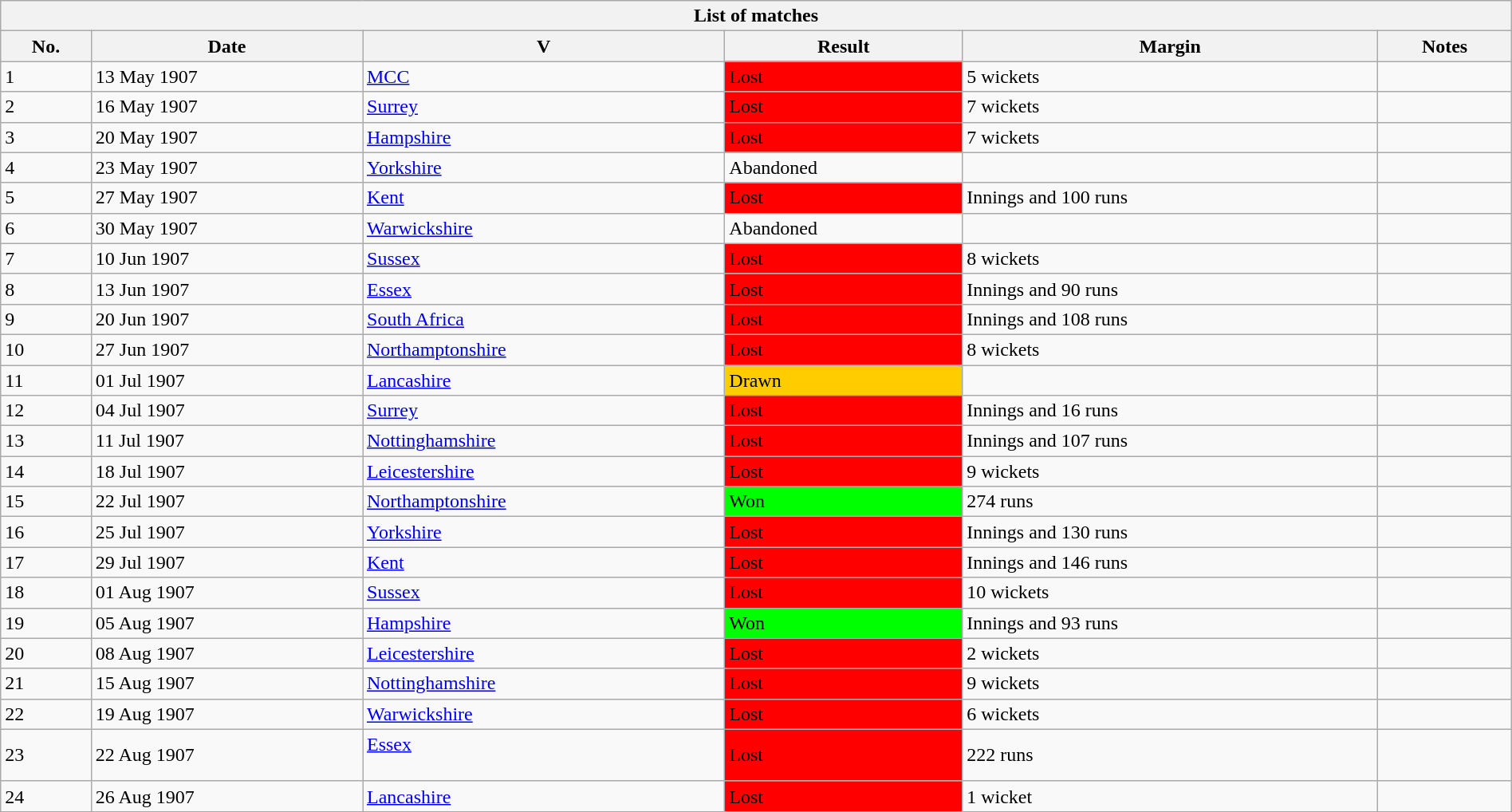<table class="wikitable" width="100%">
<tr>
<th bgcolor="#efefef" colspan=6>List of  matches</th>
</tr>
<tr bgcolor="#efefef">
<th>No.</th>
<th>Date</th>
<th>V</th>
<th>Result</th>
<th>Margin</th>
<th>Notes</th>
</tr>
<tr>
<td>1</td>
<td>13 May 1907</td>
<td><a href='#'>MCC</a><br> </td>
<td bgcolor="#FF0000">Lost</td>
<td>5 wickets</td>
<td></td>
</tr>
<tr>
<td>2</td>
<td>16 May 1907</td>
<td><a href='#'>Surrey</a><br></td>
<td bgcolor="#FF0000">Lost</td>
<td>7 wickets</td>
<td></td>
</tr>
<tr>
<td>3</td>
<td>20 May 1907</td>
<td><a href='#'>Hampshire</a><br></td>
<td bgcolor="#FF0000">Lost</td>
<td>7 wickets</td>
<td></td>
</tr>
<tr>
<td>4</td>
<td>23 May 1907</td>
<td><a href='#'>Yorkshire</a> <br> </td>
<td>Abandoned</td>
<td></td>
<td></td>
</tr>
<tr>
<td>5</td>
<td>27 May 1907</td>
<td><a href='#'>Kent</a>  <br></td>
<td bgcolor="#FF0000">Lost</td>
<td>Innings and 100 runs</td>
<td></td>
</tr>
<tr>
<td>6</td>
<td>30 May 1907</td>
<td><a href='#'>Warwickshire</a><br> </td>
<td>Abandoned</td>
<td></td>
<td></td>
</tr>
<tr>
<td>7</td>
<td>10 Jun 1907</td>
<td><a href='#'>Sussex</a>  <br></td>
<td bgcolor="#FF0000">Lost</td>
<td>8 wickets</td>
<td></td>
</tr>
<tr>
<td>8</td>
<td>13 Jun 1907</td>
<td><a href='#'>Essex</a><br> </td>
<td bgcolor="#FF0000">Lost</td>
<td>Innings and 90 runs</td>
<td></td>
</tr>
<tr>
<td>9</td>
<td>20 Jun 1907</td>
<td><a href='#'>South Africa</a><br></td>
<td bgcolor="#FF0000">Lost</td>
<td>Innings and 108 runs</td>
<td></td>
</tr>
<tr>
<td>10</td>
<td>27 Jun 1907</td>
<td><a href='#'>Northamptonshire</a><br> </td>
<td bgcolor="#FF0000">Lost</td>
<td>8 wickets</td>
<td></td>
</tr>
<tr>
<td>11</td>
<td>01 Jul 1907</td>
<td><a href='#'>Lancashire</a>  <br> </td>
<td bgcolor="#FFCC00">Drawn</td>
<td></td>
<td></td>
</tr>
<tr>
<td>12</td>
<td>04 Jul 1907</td>
<td><a href='#'>Surrey</a>   <br></td>
<td bgcolor="#FF0000">Lost</td>
<td>Innings and 16 runs</td>
<td></td>
</tr>
<tr>
<td>13</td>
<td>11 Jul 1907</td>
<td><a href='#'>Nottinghamshire</a><br> </td>
<td bgcolor="#FF0000">Lost</td>
<td>Innings and 107 runs</td>
<td></td>
</tr>
<tr>
<td>14</td>
<td>18 Jul 1907</td>
<td><a href='#'>Leicestershire</a><br> </td>
<td bgcolor="#FF0000">Lost</td>
<td>9 wickets</td>
<td></td>
</tr>
<tr>
<td>15</td>
<td>22 Jul 1907</td>
<td><a href='#'>Northamptonshire</a><br> </td>
<td bgcolor="#00FF00">Won</td>
<td>274 runs</td>
<td></td>
</tr>
<tr>
<td>16</td>
<td>25 Jul 1907</td>
<td><a href='#'>Yorkshire</a> <br> </td>
<td bgcolor="#FF0000">Lost</td>
<td>Innings and 130 runs</td>
<td></td>
</tr>
<tr>
<td>17</td>
<td>29 Jul 1907</td>
<td><a href='#'>Kent</a> <br> </td>
<td bgcolor="#FF0000">Lost</td>
<td>Innings and 146 runs</td>
<td></td>
</tr>
<tr>
<td>18</td>
<td>01 Aug 1907</td>
<td><a href='#'>Sussex</a>  <br> </td>
<td bgcolor="#FF0000">Lost</td>
<td>10 wickets</td>
<td></td>
</tr>
<tr>
<td>19</td>
<td>05 Aug 1907</td>
<td><a href='#'>Hampshire</a> <br></td>
<td bgcolor="#00FF00">Won</td>
<td>Innings and 93 runs</td>
<td></td>
</tr>
<tr>
<td>20</td>
<td>08 Aug 1907</td>
<td><a href='#'>Leicestershire</a><br> </td>
<td bgcolor="#FF0000">Lost</td>
<td>2 wickets</td>
<td></td>
</tr>
<tr>
<td>21</td>
<td>15 Aug 1907</td>
<td><a href='#'>Nottinghamshire</a><br> </td>
<td bgcolor="#FF0000">Lost</td>
<td>9 wickets</td>
<td></td>
</tr>
<tr>
<td>22</td>
<td>19 Aug 1907</td>
<td><a href='#'>Warwickshire</a> <br> </td>
<td bgcolor="#FF0000">Lost</td>
<td>6 wickets</td>
<td></td>
</tr>
<tr>
<td>23</td>
<td>22 Aug 1907</td>
<td><a href='#'>Essex</a><br> <br></td>
<td bgcolor="#FF0000">Lost</td>
<td>222 runs</td>
<td></td>
</tr>
<tr>
<td>24</td>
<td>26 Aug 1907</td>
<td><a href='#'>Lancashire</a>  <br> </td>
<td bgcolor="#FF0000">Lost</td>
<td>1 wicket</td>
<td></td>
</tr>
<tr>
</tr>
</table>
